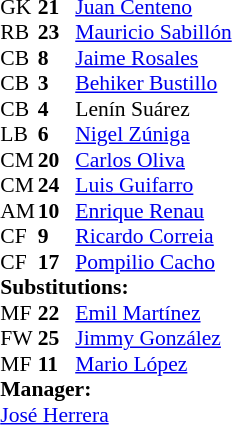<table style="font-size: 90%" cellspacing="0" cellpadding="0" align="center">
<tr>
<td colspan=4></td>
</tr>
<tr>
<th width="25"></th>
<th width="25"></th>
</tr>
<tr>
<td>GK</td>
<td><strong>21</strong></td>
<td> <a href='#'>Juan Centeno</a></td>
<td></td>
<td></td>
</tr>
<tr>
<td>RB</td>
<td><strong>23</strong></td>
<td> <a href='#'>Mauricio Sabillón</a></td>
</tr>
<tr>
<td>CB</td>
<td><strong>8</strong></td>
<td> <a href='#'>Jaime Rosales</a></td>
</tr>
<tr>
<td>CB</td>
<td><strong>3</strong></td>
<td> <a href='#'>Behiker Bustillo</a></td>
</tr>
<tr>
<td>CB</td>
<td><strong>4</strong></td>
<td> Lenín Suárez</td>
<td></td>
<td></td>
</tr>
<tr>
<td>LB</td>
<td><strong>6</strong></td>
<td> <a href='#'>Nigel Zúniga</a></td>
</tr>
<tr>
<td>CM</td>
<td><strong>20</strong></td>
<td> <a href='#'>Carlos Oliva</a></td>
</tr>
<tr>
<td>CM</td>
<td><strong>24</strong></td>
<td> <a href='#'>Luis Guifarro</a></td>
<td></td>
<td></td>
</tr>
<tr>
<td>AM</td>
<td><strong>10</strong></td>
<td> <a href='#'>Enrique Renau</a></td>
<td></td>
<td></td>
</tr>
<tr>
<td>CF</td>
<td><strong>9</strong></td>
<td> <a href='#'>Ricardo Correia</a></td>
<td></td>
<td></td>
<td></td>
<td></td>
</tr>
<tr>
<td>CF</td>
<td><strong>17</strong></td>
<td> <a href='#'>Pompilio Cacho</a></td>
</tr>
<tr>
<td colspan=3><strong>Substitutions:</strong></td>
</tr>
<tr>
<td>MF</td>
<td><strong>22</strong></td>
<td> <a href='#'>Emil Martínez</a></td>
<td></td>
<td></td>
</tr>
<tr>
<td>FW</td>
<td><strong>25</strong></td>
<td> <a href='#'>Jimmy González</a></td>
<td></td>
<td></td>
</tr>
<tr>
<td>MF</td>
<td><strong>11</strong></td>
<td> <a href='#'>Mario López</a></td>
<td></td>
<td></td>
</tr>
<tr>
<td colspan=3><strong>Manager:</strong></td>
</tr>
<tr>
<td colspan=3> <a href='#'>José Herrera</a></td>
</tr>
</table>
